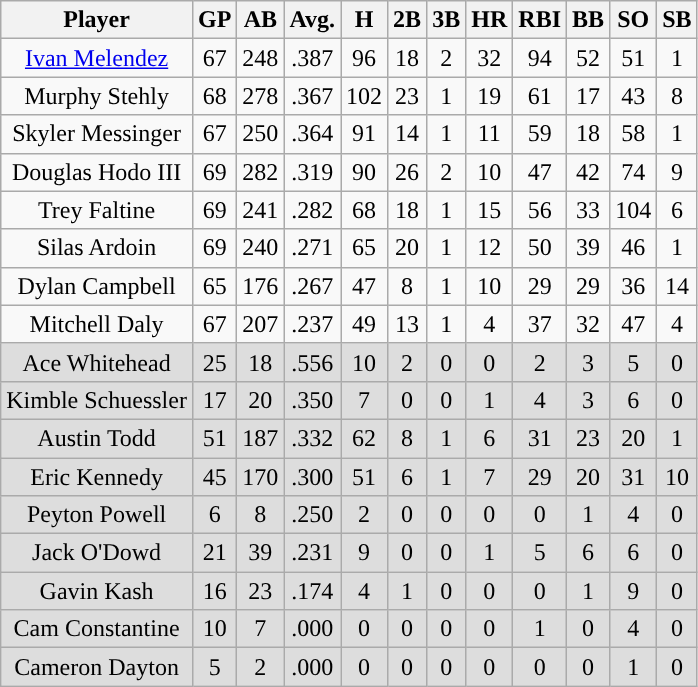<table class="wikitable sortable">
<tr>
<th>Player</th>
<th>GP</th>
<th>AB</th>
<th>Avg.</th>
<th>H</th>
<th>2B</th>
<th>3B</th>
<th>HR</th>
<th>RBI</th>
<th>BB</th>
<th>SO</th>
<th>SB</th>
</tr>
<tr style="text-align:center;">
<td><a href='#'>Ivan Melendez</a></td>
<td>67</td>
<td>248</td>
<td>.387</td>
<td>96</td>
<td>18</td>
<td>2</td>
<td>32</td>
<td>94</td>
<td>52</td>
<td>51</td>
<td>1</td>
</tr>
<tr style="text-align:center;">
<td>Murphy Stehly</td>
<td>68</td>
<td>278</td>
<td>.367</td>
<td>102</td>
<td>23</td>
<td>1</td>
<td>19</td>
<td>61</td>
<td>17</td>
<td>43</td>
<td>8</td>
</tr>
<tr style="text-align:center;">
<td>Skyler Messinger</td>
<td>67</td>
<td>250</td>
<td>.364</td>
<td>91</td>
<td>14</td>
<td>1</td>
<td>11</td>
<td>59</td>
<td>18</td>
<td>58</td>
<td>1</td>
</tr>
<tr style="text-align:center;">
<td>Douglas Hodo III</td>
<td>69</td>
<td>282</td>
<td>.319</td>
<td>90</td>
<td>26</td>
<td>2</td>
<td>10</td>
<td>47</td>
<td>42</td>
<td>74</td>
<td>9</td>
</tr>
<tr style="text-align:center;">
<td>Trey Faltine</td>
<td>69</td>
<td>241</td>
<td>.282</td>
<td>68</td>
<td>18</td>
<td>1</td>
<td>15</td>
<td>56</td>
<td>33</td>
<td>104</td>
<td>6</td>
</tr>
<tr style="text-align:center;">
<td>Silas Ardoin</td>
<td>69</td>
<td>240</td>
<td>.271</td>
<td>65</td>
<td>20</td>
<td>1</td>
<td>12</td>
<td>50</td>
<td>39</td>
<td>46</td>
<td>1</td>
</tr>
<tr style="text-align:center;">
<td>Dylan Campbell</td>
<td>65</td>
<td>176</td>
<td>.267</td>
<td>47</td>
<td>8</td>
<td>1</td>
<td>10</td>
<td>29</td>
<td>29</td>
<td>36</td>
<td>14</td>
</tr>
<tr style="text-align:center;">
<td>Mitchell Daly</td>
<td>67</td>
<td>207</td>
<td>.237</td>
<td>49</td>
<td>13</td>
<td>1</td>
<td>4</td>
<td>37</td>
<td>32</td>
<td>47</td>
<td>4</td>
</tr>
<tr style="background:#dddddd; text-align:center;">
<td>Ace Whitehead</td>
<td>25</td>
<td>18</td>
<td>.556</td>
<td>10</td>
<td>2</td>
<td>0</td>
<td>0</td>
<td>2</td>
<td>3</td>
<td>5</td>
<td>0</td>
</tr>
<tr style="background:#dddddd; text-align:center;">
<td>Kimble Schuessler</td>
<td>17</td>
<td>20</td>
<td>.350</td>
<td>7</td>
<td>0</td>
<td>0</td>
<td>1</td>
<td>4</td>
<td>3</td>
<td>6</td>
<td>0</td>
</tr>
<tr style="background:#dddddd; text-align:center;">
<td>Austin Todd</td>
<td>51</td>
<td>187</td>
<td>.332</td>
<td>62</td>
<td>8</td>
<td>1</td>
<td>6</td>
<td>31</td>
<td>23</td>
<td>20</td>
<td>1</td>
</tr>
<tr style="background:#dddddd; text-align:center;">
<td>Eric Kennedy</td>
<td>45</td>
<td>170</td>
<td>.300</td>
<td>51</td>
<td>6</td>
<td>1</td>
<td>7</td>
<td>29</td>
<td>20</td>
<td>31</td>
<td>10</td>
</tr>
<tr style="background:#dddddd; text-align:center;">
<td>Peyton Powell</td>
<td>6</td>
<td>8</td>
<td>.250</td>
<td>2</td>
<td>0</td>
<td>0</td>
<td>0</td>
<td>0</td>
<td>1</td>
<td>4</td>
<td>0</td>
</tr>
<tr style="background:#dddddd; text-align:center;">
<td>Jack O'Dowd</td>
<td>21</td>
<td>39</td>
<td>.231</td>
<td>9</td>
<td>0</td>
<td>0</td>
<td>1</td>
<td>5</td>
<td>6</td>
<td>6</td>
<td>0</td>
</tr>
<tr style="background:#dddddd; text-align:center;">
<td>Gavin Kash</td>
<td>16</td>
<td>23</td>
<td>.174</td>
<td>4</td>
<td>1</td>
<td>0</td>
<td>0</td>
<td>0</td>
<td>1</td>
<td>9</td>
<td>0</td>
</tr>
<tr style="background:#dddddd; text-align:center;">
<td>Cam Constantine</td>
<td>10</td>
<td>7</td>
<td>.000</td>
<td>0</td>
<td>0</td>
<td>0</td>
<td>0</td>
<td>1</td>
<td>0</td>
<td>4</td>
<td>0</td>
</tr>
<tr style="background:#dddddd; text-align:center;">
<td>Cameron Dayton</td>
<td>5</td>
<td>2</td>
<td>.000</td>
<td>0</td>
<td>0</td>
<td>0</td>
<td>0</td>
<td>0</td>
<td>0</td>
<td>1</td>
<td>0</td>
</tr>
</table>
